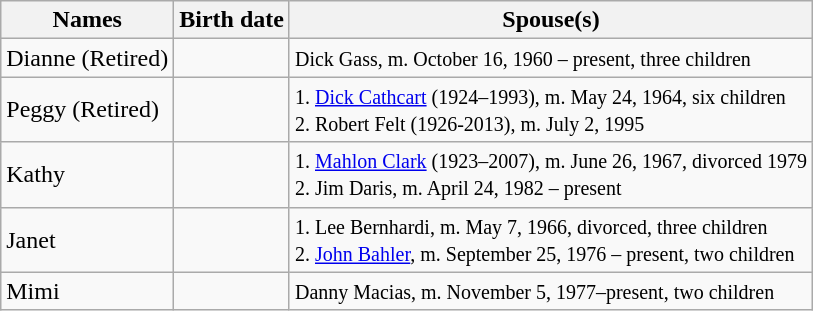<table class="wikitable">
<tr>
<th>Names</th>
<th>Birth date</th>
<th>Spouse(s)</th>
</tr>
<tr>
<td>Dianne (Retired)</td>
<td></td>
<td><small>Dick Gass, m. October 16, 1960 – present, three children</small></td>
</tr>
<tr>
<td>Peggy (Retired)</td>
<td></td>
<td><small>1. <a href='#'>Dick Cathcart</a> (1924–1993), m. May 24, 1964, six children<br>2. Robert Felt (1926-2013), m. July 2, 1995</small></td>
</tr>
<tr>
<td>Kathy</td>
<td></td>
<td><small>1. <a href='#'>Mahlon Clark</a> (1923–2007), m. June 26, 1967, divorced 1979<br>2. Jim Daris, m. April 24, 1982 – present</small></td>
</tr>
<tr>
<td>Janet</td>
<td></td>
<td><small>1. Lee Bernhardi, m. May 7, 1966, divorced, three children<br>2. <a href='#'>John Bahler</a>, m. September 25, 1976 – present, two children</small></td>
</tr>
<tr>
<td>Mimi</td>
<td></td>
<td><small>Danny Macias, m. November 5, 1977–present, two children</small></td>
</tr>
</table>
